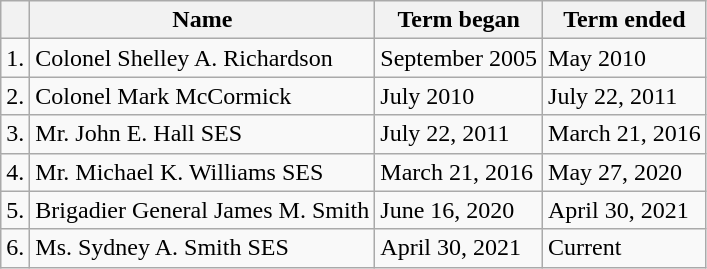<table class="wikitable">
<tr>
<th></th>
<th>Name</th>
<th>Term began</th>
<th>Term ended</th>
</tr>
<tr>
<td>1.</td>
<td>Colonel Shelley A. Richardson</td>
<td>September 2005</td>
<td>May 2010</td>
</tr>
<tr>
<td>2.</td>
<td>Colonel Mark McCormick</td>
<td>July 2010</td>
<td>July 22, 2011</td>
</tr>
<tr>
<td>3.</td>
<td>Mr. John E. Hall SES</td>
<td>July 22, 2011</td>
<td>March 21, 2016</td>
</tr>
<tr>
<td>4.</td>
<td>Mr. Michael K. Williams SES</td>
<td>March 21, 2016</td>
<td>May 27, 2020</td>
</tr>
<tr>
<td>5.</td>
<td>Brigadier General James M. Smith</td>
<td>June 16, 2020</td>
<td>April 30, 2021</td>
</tr>
<tr>
<td>6.</td>
<td>Ms. Sydney A. Smith SES</td>
<td>April 30, 2021</td>
<td>Current</td>
</tr>
</table>
